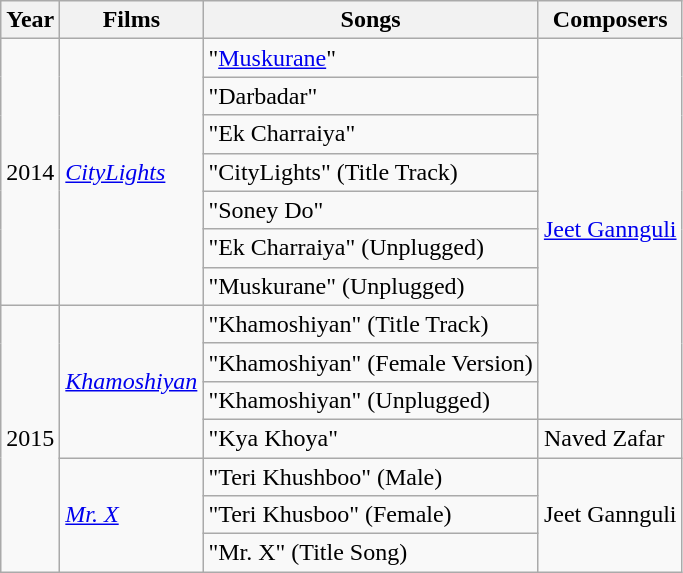<table class="wikitable sortable">
<tr>
<th>Year</th>
<th>Films</th>
<th>Songs</th>
<th>Composers</th>
</tr>
<tr>
<td rowspan="7">2014</td>
<td rowspan="7"><em><a href='#'>CityLights</a></em></td>
<td>"<a href='#'>Muskurane</a>"</td>
<td rowspan="10"><a href='#'>Jeet Gannguli</a></td>
</tr>
<tr>
<td>"Darbadar"</td>
</tr>
<tr>
<td>"Ek Charraiya"</td>
</tr>
<tr>
<td>"CityLights" (Title Track)</td>
</tr>
<tr>
<td>"Soney Do"</td>
</tr>
<tr>
<td>"Ek Charraiya" (Unplugged)</td>
</tr>
<tr>
<td>"Muskurane" (Unplugged)</td>
</tr>
<tr>
<td rowspan="7">2015</td>
<td rowspan="4"><em><a href='#'>Khamoshiyan</a></em></td>
<td>"Khamoshiyan" (Title Track)</td>
</tr>
<tr>
<td>"Khamoshiyan" (Female Version)</td>
</tr>
<tr>
<td>"Khamoshiyan" (Unplugged)</td>
</tr>
<tr>
<td>"Kya Khoya"</td>
<td>Naved Zafar</td>
</tr>
<tr>
<td rowspan="3"><em><a href='#'>Mr. X</a></em></td>
<td>"Teri Khushboo" (Male)</td>
<td rowspan="3">Jeet Gannguli</td>
</tr>
<tr>
<td>"Teri Khusboo" (Female)</td>
</tr>
<tr>
<td>"Mr. X" (Title Song)</td>
</tr>
</table>
